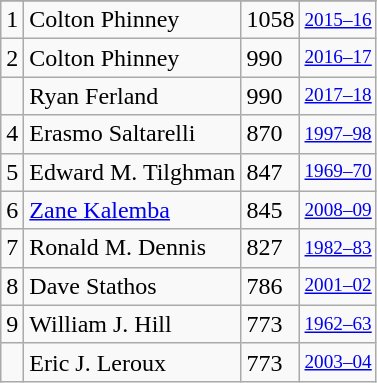<table class="wikitable">
<tr>
</tr>
<tr>
<td>1</td>
<td>Colton Phinney</td>
<td>1058</td>
<td style="font-size:80%;"><a href='#'>2015–16</a></td>
</tr>
<tr>
<td>2</td>
<td>Colton Phinney</td>
<td>990</td>
<td style="font-size:80%;"><a href='#'>2016–17</a></td>
</tr>
<tr>
<td></td>
<td>Ryan Ferland</td>
<td>990</td>
<td style="font-size:80%;"><a href='#'>2017–18</a></td>
</tr>
<tr>
<td>4</td>
<td>Erasmo Saltarelli</td>
<td>870</td>
<td style="font-size:80%;"><a href='#'>1997–98</a></td>
</tr>
<tr>
<td>5</td>
<td>Edward M. Tilghman</td>
<td>847</td>
<td style="font-size:80%;"><a href='#'>1969–70</a></td>
</tr>
<tr>
<td>6</td>
<td><a href='#'>Zane Kalemba</a></td>
<td>845</td>
<td style="font-size:80%;"><a href='#'>2008–09</a></td>
</tr>
<tr>
<td>7</td>
<td>Ronald M. Dennis</td>
<td>827</td>
<td style="font-size:80%;"><a href='#'>1982–83</a></td>
</tr>
<tr>
<td>8</td>
<td>Dave Stathos</td>
<td>786</td>
<td style="font-size:80%;"><a href='#'>2001–02</a></td>
</tr>
<tr>
<td>9</td>
<td>William J. Hill</td>
<td>773</td>
<td style="font-size:80%;"><a href='#'>1962–63</a></td>
</tr>
<tr>
<td></td>
<td>Eric J. Leroux</td>
<td>773</td>
<td style="font-size:80%;"><a href='#'>2003–04</a></td>
</tr>
</table>
